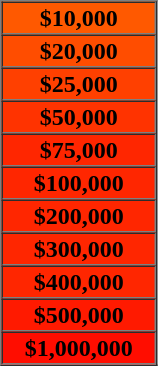<table border=1 cellspacing=0 cellpadding =1 width=105px|->
<tr>
<td bgcolor="#FF5900" align=center><span><strong>$10,000</strong></span></td>
</tr>
<tr>
<td bgcolor="#FF4D00" align=center><span><strong>$20,000</strong></span></td>
</tr>
<tr>
<td bgcolor="#FF4000" align=center><span><strong>$25,000</strong></span></td>
</tr>
<tr>
<td bgcolor="#FF3300" align=center><span><strong>$50,000</strong></span></td>
</tr>
<tr>
<td bgcolor="#FF2600" align=center><span><strong>$75,000</strong></span></td>
</tr>
<tr>
<td bgcolor="#FF2600" align=center><span><strong>$100,000</strong></span></td>
</tr>
<tr>
<td bgcolor="#FF2600" align=center><span><strong>$200,000</strong></span></td>
</tr>
<tr>
<td bgcolor="#FF2600" align=center><span><strong>$300,000</strong></span></td>
</tr>
<tr>
<td bgcolor="#FF2600" align=center><span><strong>$400,000</strong></span></td>
</tr>
<tr>
<td bgcolor="#FF1A00" align=center><span><strong>$500,000</strong></span></td>
</tr>
<tr>
<td bgcolor="#FF0D00" align=center><span><strong>$1,000,000</strong></span></td>
</tr>
</table>
